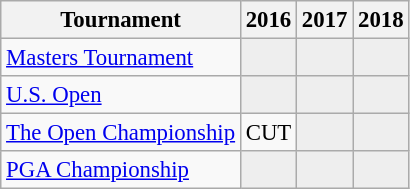<table class="wikitable" style="font-size:95%;text-align:center;">
<tr>
<th>Tournament</th>
<th>2016</th>
<th>2017</th>
<th>2018</th>
</tr>
<tr>
<td align=left><a href='#'>Masters Tournament</a></td>
<td style="background:#eeeeee;"></td>
<td style="background:#eeeeee;"></td>
<td style="background:#eeeeee;"></td>
</tr>
<tr>
<td align=left><a href='#'>U.S. Open</a></td>
<td style="background:#eeeeee;"></td>
<td style="background:#eeeeee;"></td>
<td style="background:#eeeeee;"></td>
</tr>
<tr>
<td align=left><a href='#'>The Open Championship</a></td>
<td>CUT</td>
<td style="background:#eeeeee;"></td>
<td style="background:#eeeeee;"></td>
</tr>
<tr>
<td align=left><a href='#'>PGA Championship</a></td>
<td style="background:#eeeeee;"></td>
<td style="background:#eeeeee;"></td>
<td style="background:#eeeeee;"></td>
</tr>
</table>
